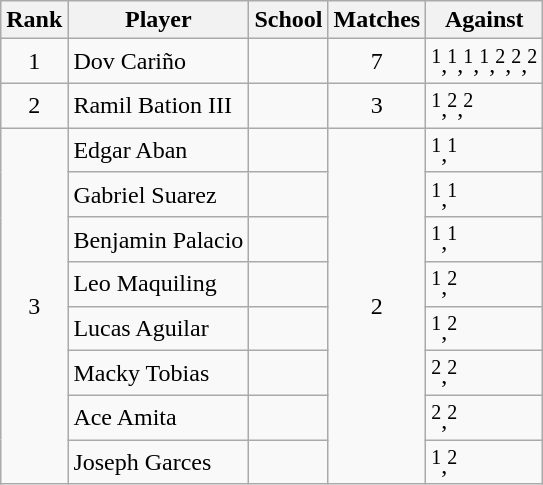<table class="wikitable" style="text-align:center">
<tr>
<th>Rank</th>
<th>Player</th>
<th>School</th>
<th>Matches</th>
<th>Against</th>
</tr>
<tr>
<td>1</td>
<td align=left> Dov Cariño</td>
<td align=left></td>
<td>7</td>
<td align="left"><sup>1</sup>,<sup>1</sup>,<sup>1</sup>,<sup>1</sup>,<sup>2</sup>,<sup>2</sup>,<sup>2</sup></td>
</tr>
<tr>
<td>2</td>
<td align=left> Ramil Bation III</td>
<td align=left></td>
<td>3</td>
<td align="left"><sup>1</sup>,<sup>2</sup>,<sup>2</sup></td>
</tr>
<tr>
<td rowspan=8>3</td>
<td align="left"> Edgar Aban</td>
<td align="left"></td>
<td rowspan=8>2</td>
<td align="left"><sup>1</sup>,<sup>1</sup></td>
</tr>
<tr>
<td align=left> Gabriel Suarez</td>
<td align=left></td>
<td align="left"><sup>1</sup>,<sup>1</sup></td>
</tr>
<tr>
<td align=left> Benjamin Palacio</td>
<td align=left></td>
<td align="left"><sup>1</sup>,<sup>1</sup></td>
</tr>
<tr>
<td align=left> Leo Maquiling</td>
<td align=left></td>
<td align="left"><sup>1</sup>,<sup>2</sup></td>
</tr>
<tr>
<td align=left> Lucas Aguilar</td>
<td align=left></td>
<td align="left"><sup>1</sup>,<sup>2</sup></td>
</tr>
<tr>
<td align=left> Macky Tobias</td>
<td align=left></td>
<td align="left"><sup>2</sup>,<sup>2</sup></td>
</tr>
<tr>
<td align=left> Ace Amita</td>
<td align=left></td>
<td align="left"><sup>2</sup>,<sup>2</sup></td>
</tr>
<tr>
<td align=left> Joseph Garces</td>
<td align=left></td>
<td align="left"><sup>1</sup>,<sup>2</sup><br></td>
</tr>
</table>
